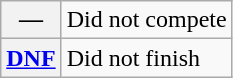<table class="wikitable">
<tr>
<th scope="row">—</th>
<td>Did not compete</td>
</tr>
<tr>
<th scope="row"><a href='#'>DNF</a></th>
<td>Did not finish</td>
</tr>
</table>
